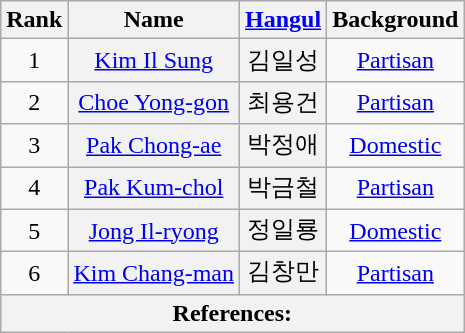<table class="wikitable sortable">
<tr>
<th scope="col">Rank<br></th>
<th scope="col">Name</th>
<th class="unsortable"><a href='#'>Hangul</a></th>
<th>Background</th>
</tr>
<tr>
<td align="center">1</td>
<th align="center" scope="row" style="font-weight:normal;"><a href='#'>Kim Il Sung</a></th>
<th align="center" scope="row" style="font-weight:normal;">김일성</th>
<td align="center"><a href='#'>Partisan</a></td>
</tr>
<tr>
<td align="center">2</td>
<th align="center" scope="row" style="font-weight:normal;"><a href='#'>Choe Yong-gon</a></th>
<th align="center" scope="row" style="font-weight:normal;">최용건</th>
<td align="center"><a href='#'>Partisan</a></td>
</tr>
<tr>
<td align="center">3</td>
<th align="center" scope="row" style="font-weight:normal;"><a href='#'>Pak Chong-ae</a></th>
<th align="center" scope="row" style="font-weight:normal;">박정애</th>
<td align="center"><a href='#'>Domestic</a></td>
</tr>
<tr>
<td align="center">4</td>
<th align="center" scope="row" style="font-weight:normal;"><a href='#'>Pak Kum-chol</a></th>
<th align="center" scope="row" style="font-weight:normal;">박금철</th>
<td align="center"><a href='#'>Partisan</a></td>
</tr>
<tr>
<td align="center">5</td>
<th align="center" scope="row" style="font-weight:normal;"><a href='#'>Jong Il-ryong</a></th>
<th align="center" scope="row" style="font-weight:normal;">정일룡</th>
<td align="center"><a href='#'>Domestic</a></td>
</tr>
<tr>
<td align="center">6</td>
<th align="center" scope="row" style="font-weight:normal;"><a href='#'>Kim Chang-man</a></th>
<th align="center" scope="row" style="font-weight:normal;">김창만</th>
<td align="center"><a href='#'>Partisan</a></td>
</tr>
<tr>
<th colspan="8" unsortable><strong>References:</strong><br></th>
</tr>
</table>
